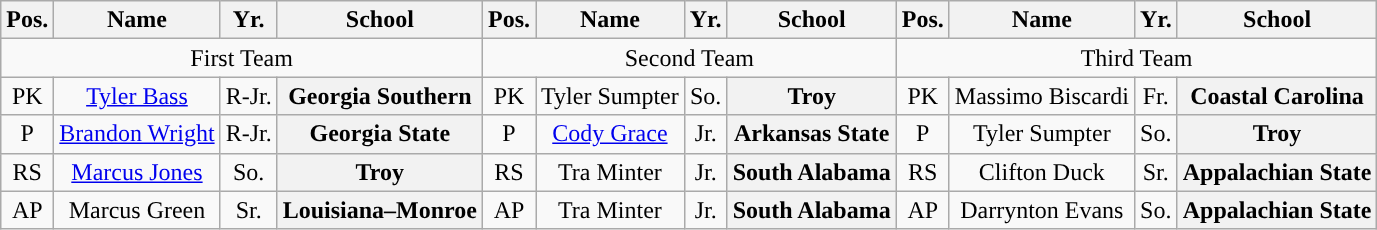<table class="wikitable">
<tr>
<th>Pos.</th>
<th>Name</th>
<th>Yr.</th>
<th>School</th>
<th>Pos.</th>
<th>Name</th>
<th>Yr.</th>
<th>School</th>
<th>Pos.</th>
<th>Name</th>
<th>Yr.</th>
<th>School</th>
</tr>
<tr>
<td colspan="4" style="text-align:center;">First Team</td>
<td colspan="4" style="text-align:center;">Second Team</td>
<td colspan="4" style="text-align:center;">Third Team</td>
</tr>
<tr style="text-align:center;">
<td>PK</td>
<td><a href='#'>Tyler Bass</a></td>
<td>R-Jr.</td>
<th>Georgia Southern</th>
<td>PK</td>
<td>Tyler Sumpter</td>
<td>So.</td>
<th>Troy</th>
<td>PK</td>
<td>Massimo Biscardi</td>
<td>Fr.</td>
<th>Coastal Carolina</th>
</tr>
<tr style="text-align:center;">
<td>P</td>
<td><a href='#'>Brandon Wright</a></td>
<td>R-Jr.</td>
<th>Georgia State</th>
<td>P</td>
<td><a href='#'>Cody Grace</a></td>
<td>Jr.</td>
<th>Arkansas State</th>
<td>P</td>
<td>Tyler Sumpter</td>
<td>So.</td>
<th>Troy</th>
</tr>
<tr style="text-align:center;">
<td>RS</td>
<td><a href='#'>Marcus Jones</a></td>
<td>So.</td>
<th>Troy</th>
<td>RS</td>
<td>Tra Minter</td>
<td>Jr.</td>
<th>South Alabama</th>
<td>RS</td>
<td>Clifton Duck</td>
<td>Sr.</td>
<th>Appalachian State</th>
</tr>
<tr style="text-align:center;">
<td>AP</td>
<td>Marcus Green</td>
<td>Sr.</td>
<th>Louisiana–Monroe</th>
<td>AP</td>
<td>Tra Minter</td>
<td>Jr.</td>
<th>South Alabama</th>
<td>AP</td>
<td>Darrynton Evans</td>
<td>So.</td>
<th>Appalachian State</th>
</tr>
</table>
